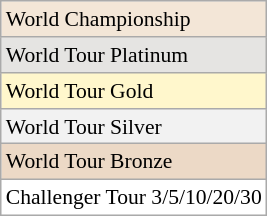<table class=wikitable style=float:left;font-size:90%>
<tr style="background:#F3E6D7;">
<td>World Championship</td>
</tr>
<tr style="background:#E5E4E2;">
<td>World Tour Platinum</td>
</tr>
<tr style="background:#fff7cc;">
<td>World Tour Gold</td>
</tr>
<tr style="background:#f2f2f2;">
<td>World Tour Silver</td>
</tr>
<tr style="background:#ecd9c6;">
<td>World Tour Bronze</td>
</tr>
<tr style="background:#fff;">
<td>Challenger Tour 3/5/10/20/30</td>
</tr>
</table>
